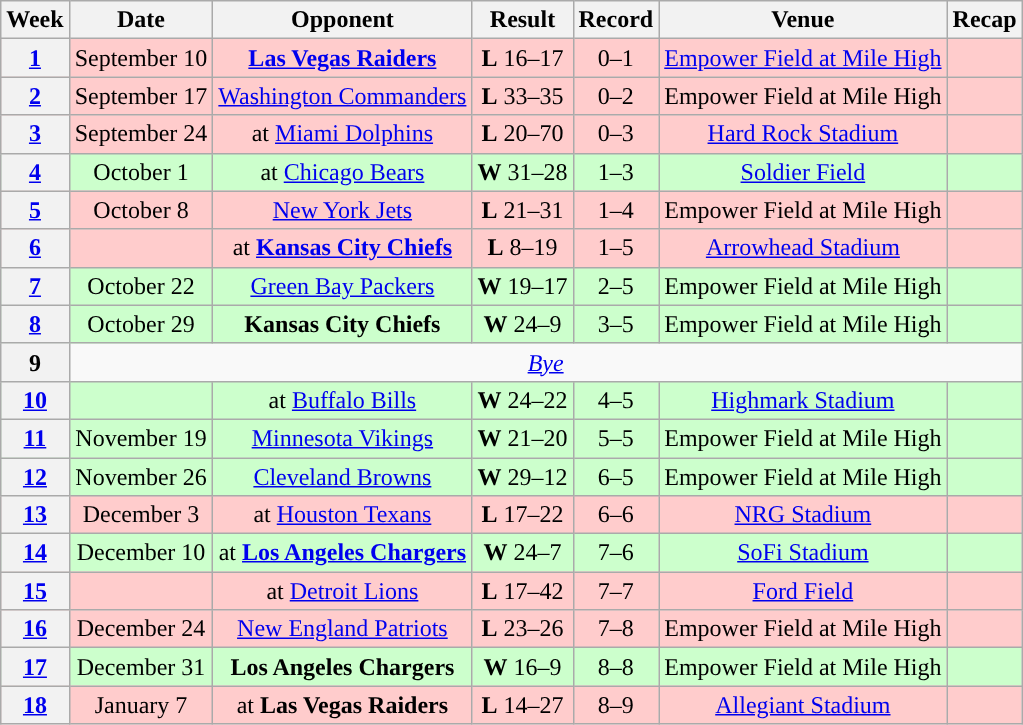<table class="wikitable" style="text-align:center">
<tr>
<th>Week</th>
<th>Date</th>
<th>Opponent</th>
<th>Result</th>
<th>Record</th>
<th>Venue</th>
<th>Recap</th>
</tr>
<tr style="background:#fcc">
<th><a href='#'>1</a></th>
<td>September 10</td>
<td><strong><a href='#'>Las Vegas Raiders</a></strong></td>
<td><strong>L</strong> 16–17</td>
<td>0–1</td>
<td><a href='#'>Empower Field at Mile High</a></td>
<td></td>
</tr>
<tr style="background:#fcc">
<th><a href='#'>2</a></th>
<td>September 17</td>
<td><a href='#'>Washington Commanders</a></td>
<td><strong>L</strong> 33–35</td>
<td>0–2</td>
<td>Empower Field at Mile High</td>
<td></td>
</tr>
<tr style="background:#fcc">
<th><a href='#'>3</a></th>
<td>September 24</td>
<td>at <a href='#'>Miami Dolphins</a></td>
<td><strong>L</strong> 20–70</td>
<td>0–3</td>
<td><a href='#'>Hard Rock Stadium</a></td>
<td></td>
</tr>
<tr style="background:#cfc">
<th><a href='#'>4</a></th>
<td>October 1</td>
<td>at <a href='#'>Chicago Bears</a></td>
<td><strong>W</strong> 31–28</td>
<td>1–3</td>
<td><a href='#'>Soldier Field</a></td>
<td></td>
</tr>
<tr style="background:#fcc">
<th><a href='#'>5</a></th>
<td>October 8</td>
<td><a href='#'>New York Jets</a></td>
<td><strong>L</strong> 21–31</td>
<td>1–4</td>
<td>Empower Field at Mile High</td>
<td></td>
</tr>
<tr style="background:#fcc">
<th><a href='#'>6</a></th>
<td></td>
<td>at <strong><a href='#'>Kansas City Chiefs</a></strong></td>
<td><strong>L</strong> 8–19</td>
<td>1–5</td>
<td><a href='#'>Arrowhead Stadium</a></td>
<td></td>
</tr>
<tr style="background:#cfc">
<th><a href='#'>7</a></th>
<td>October 22</td>
<td><a href='#'>Green Bay Packers</a></td>
<td><strong>W</strong> 19–17</td>
<td>2–5</td>
<td>Empower Field at Mile High</td>
<td></td>
</tr>
<tr style="background:#cfc">
<th><a href='#'>8</a></th>
<td>October 29</td>
<td><strong>Kansas City Chiefs</strong></td>
<td><strong>W</strong> 24–9</td>
<td>3–5</td>
<td>Empower Field at Mile High</td>
<td></td>
</tr>
<tr>
<th>9</th>
<td colspan="6"><em><a href='#'>Bye</a></em></td>
</tr>
<tr style="background:#cfc">
<th><a href='#'>10</a></th>
<td></td>
<td>at <a href='#'>Buffalo Bills</a></td>
<td><strong>W</strong> 24–22</td>
<td>4–5</td>
<td><a href='#'>Highmark Stadium</a></td>
<td></td>
</tr>
<tr style="background:#cfc">
<th><a href='#'>11</a></th>
<td>November 19</td>
<td><a href='#'>Minnesota Vikings</a></td>
<td><strong>W</strong> 21–20</td>
<td>5–5</td>
<td>Empower Field at Mile High</td>
<td></td>
</tr>
<tr style="background:#cfc">
<th><a href='#'>12</a></th>
<td>November 26</td>
<td><a href='#'>Cleveland Browns</a></td>
<td><strong>W</strong> 29–12</td>
<td>6–5</td>
<td>Empower Field at Mile High</td>
<td></td>
</tr>
<tr style="background:#fcc">
<th><a href='#'>13</a></th>
<td>December 3</td>
<td>at <a href='#'>Houston Texans</a></td>
<td><strong>L</strong> 17–22</td>
<td>6–6</td>
<td><a href='#'>NRG Stadium</a></td>
<td></td>
</tr>
<tr style="background:#cfc">
<th><a href='#'>14</a></th>
<td>December 10</td>
<td>at <strong><a href='#'>Los Angeles Chargers</a></strong></td>
<td><strong>W</strong> 24–7</td>
<td>7–6</td>
<td><a href='#'>SoFi Stadium</a></td>
<td></td>
</tr>
<tr style="background:#fcc">
<th><a href='#'>15</a></th>
<td></td>
<td>at <a href='#'>Detroit Lions</a></td>
<td><strong>L</strong> 17–42</td>
<td>7–7</td>
<td><a href='#'>Ford Field</a></td>
<td></td>
</tr>
<tr style="background:#fcc">
<th><a href='#'>16</a></th>
<td>December 24</td>
<td><a href='#'>New England Patriots</a></td>
<td><strong>L</strong> 23–26</td>
<td>7–8</td>
<td>Empower Field at Mile High</td>
<td></td>
</tr>
<tr style="background:#cfc">
<th><a href='#'>17</a></th>
<td>December 31</td>
<td><strong>Los Angeles Chargers</strong></td>
<td><strong>W</strong> 16–9</td>
<td>8–8</td>
<td>Empower Field at Mile High</td>
<td></td>
</tr>
<tr style="background:#fcc">
<th><a href='#'>18</a></th>
<td>January 7</td>
<td>at <strong>Las Vegas Raiders</strong></td>
<td><strong>L</strong> 14–27</td>
<td>8–9</td>
<td><a href='#'>Allegiant Stadium</a></td>
<td></td>
</tr>
</table>
